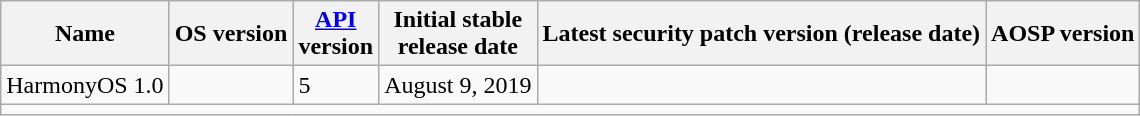<table class="wikitable">
<tr>
<th>Name</th>
<th>OS version</th>
<th><a href='#'>API</a><br>version</th>
<th>Initial stable<br>release date</th>
<th>Latest security patch version (release date)</th>
<th>AOSP version</th>
</tr>
<tr>
<td>HarmonyOS 1.0</td>
<td></td>
<td>5</td>
<td>August 9, 2019</td>
<td></td>
<td></td>
</tr>
<tr>
<td colspan="6"></td>
</tr>
</table>
